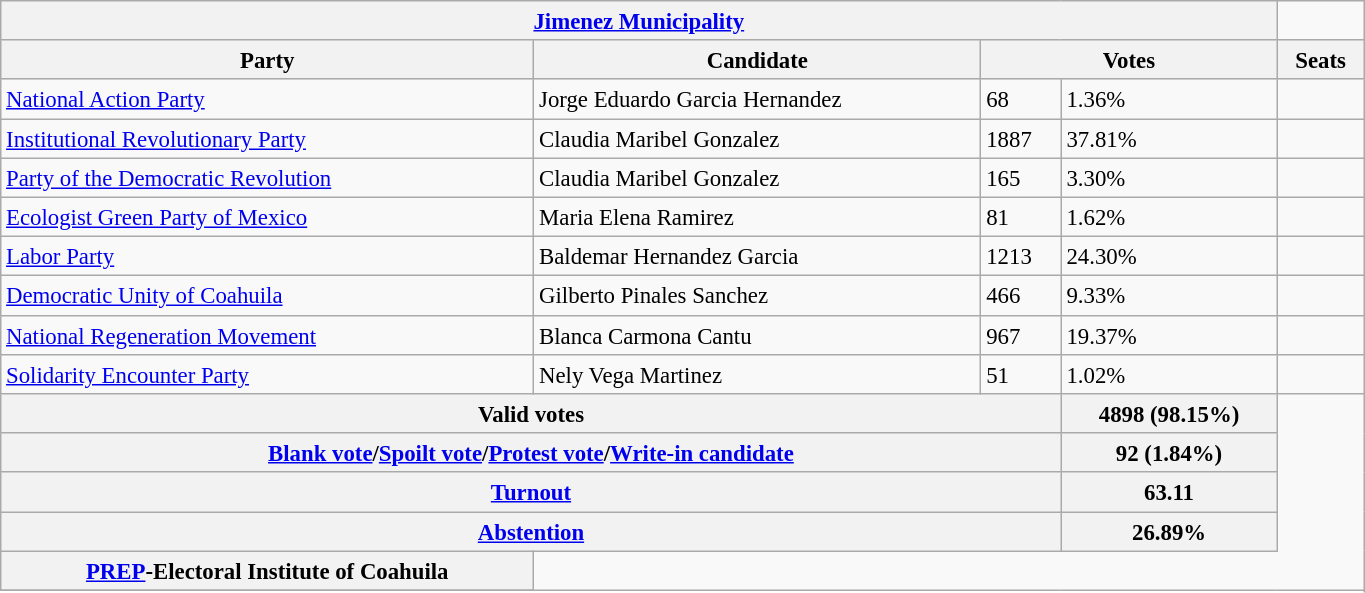<table class="wikitable collapsible collapsed" style="font-size:95%; width:72%; line-height:126%; margin-bottom:0">
<tr>
<th Colspan = 4><strong><a href='#'>Jimenez Municipality</a></strong></th>
</tr>
<tr style="background:#efefef;">
<th Colspan = 1><strong>Party</strong></th>
<th Colspan = 1><strong>Candidate</strong></th>
<th Colspan = 2><strong>Votes</strong></th>
<th Colspan = 1><strong>Seats</strong></th>
</tr>
<tr>
<td> <a href='#'>National Action Party</a></td>
<td>Jorge Eduardo Garcia Hernandez</td>
<td>68</td>
<td>1.36%</td>
<td></td>
</tr>
<tr>
<td> <a href='#'>Institutional Revolutionary Party</a></td>
<td>Claudia Maribel Gonzalez</td>
<td>1887</td>
<td>37.81%</td>
<td></td>
</tr>
<tr>
<td> <a href='#'>Party of the Democratic Revolution</a></td>
<td>Claudia Maribel Gonzalez</td>
<td>165</td>
<td>3.30%</td>
<td></td>
</tr>
<tr>
<td> <a href='#'>Ecologist Green Party of Mexico</a></td>
<td>Maria Elena Ramirez</td>
<td>81</td>
<td>1.62%</td>
<td></td>
</tr>
<tr>
<td> <a href='#'>Labor Party</a></td>
<td>Baldemar Hernandez Garcia</td>
<td>1213</td>
<td>24.30%</td>
<td></td>
</tr>
<tr>
<td><a href='#'>Democratic Unity of Coahuila</a></td>
<td>Gilberto Pinales Sanchez</td>
<td>466</td>
<td>9.33%</td>
<td></td>
</tr>
<tr>
<td> <a href='#'>National Regeneration Movement</a></td>
<td>Blanca Carmona Cantu</td>
<td>967</td>
<td>19.37%</td>
<td></td>
</tr>
<tr>
<td> <a href='#'>Solidarity Encounter Party</a></td>
<td>Nely Vega Martinez</td>
<td>51</td>
<td>1.02%</td>
<td></td>
</tr>
<tr>
<th Colspan = 3><strong>Valid votes</strong></th>
<th>4898 (98.15%)</th>
</tr>
<tr>
<th Colspan = 3><strong><a href='#'>Blank vote</a>/<a href='#'>Spoilt vote</a>/<a href='#'>Protest vote</a>/<a href='#'>Write-in candidate</a></strong></th>
<th>92 (1.84%)</th>
</tr>
<tr>
<th Colspan = 3><strong><a href='#'>Turnout</a></strong></th>
<th>63.11</th>
</tr>
<tr>
<th Colspan = 3><strong><a href='#'>Abstention</a></strong></th>
<th>26.89%</th>
</tr>
<tr>
<th Colspan =><a href='#'>PREP</a>-Electoral Institute of Coahuila </th>
</tr>
<tr>
</tr>
</table>
